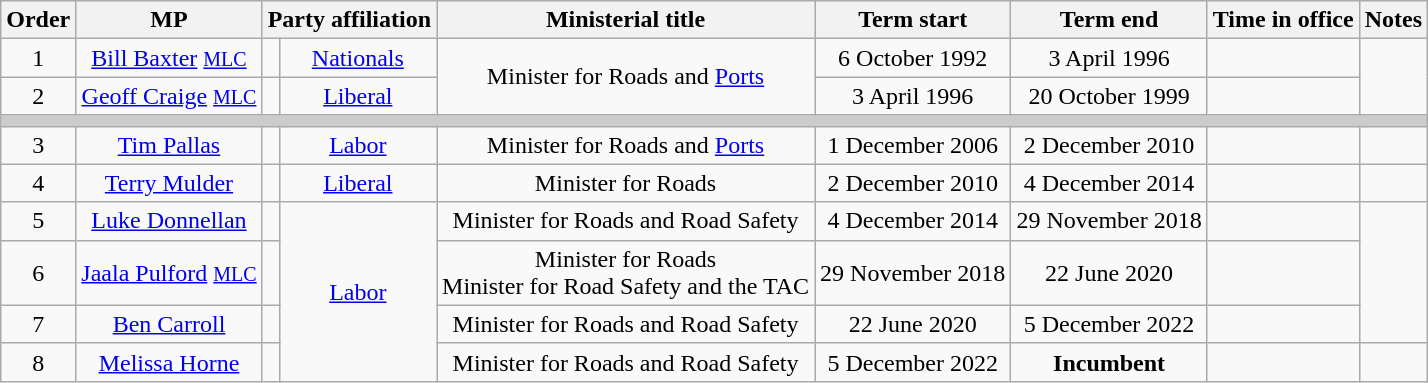<table class="wikitable" style="text-align:center">
<tr>
<th>Order</th>
<th>MP</th>
<th colspan="2">Party affiliation</th>
<th>Ministerial title</th>
<th>Term start</th>
<th>Term end</th>
<th>Time in office</th>
<th>Notes</th>
</tr>
<tr>
<td>1</td>
<td><a href='#'>Bill Baxter</a> <a href='#'><small>MLC</small></a></td>
<td></td>
<td><a href='#'> Nationals</a></td>
<td rowspan=2>Minister for Roads and <a href='#'>Ports</a></td>
<td>6 October 1992</td>
<td>3 April 1996</td>
<td></td>
<td rowspan="2"></td>
</tr>
<tr>
<td>2</td>
<td><a href='#'>Geoff Craige</a> <a href='#'><small>MLC</small></a></td>
<td></td>
<td><a href='#'>Liberal</a></td>
<td>3 April 1996</td>
<td>20 October 1999</td>
<td></td>
</tr>
<tr>
<th colspan=9 style="background: #cccccc;"></th>
</tr>
<tr>
<td>3</td>
<td><a href='#'>Tim Pallas</a> </td>
<td></td>
<td><a href='#'>Labor</a></td>
<td>Minister for Roads and <a href='#'>Ports</a></td>
<td>1 December 2006</td>
<td>2 December 2010</td>
<td></td>
<td></td>
</tr>
<tr>
<td>4</td>
<td><a href='#'>Terry Mulder</a> </td>
<td></td>
<td><a href='#'>Liberal</a></td>
<td>Minister for Roads</td>
<td>2 December 2010</td>
<td>4 December 2014</td>
<td></td>
<td></td>
</tr>
<tr>
<td>5</td>
<td><a href='#'>Luke Donnellan</a> </td>
<td></td>
<td rowspan="4"><a href='#'>Labor</a></td>
<td>Minister for Roads and Road Safety</td>
<td>4 December 2014</td>
<td>29 November 2018</td>
<td></td>
<td rowspan="3"></td>
</tr>
<tr>
<td>6</td>
<td><a href='#'>Jaala Pulford</a> <a href='#'><small>MLC</small></a></td>
<td></td>
<td>Minister for Roads<br>Minister for Road Safety and the TAC</td>
<td>29 November 2018</td>
<td>22 June 2020</td>
<td></td>
</tr>
<tr>
<td>7</td>
<td><a href='#'>Ben Carroll</a> </td>
<td></td>
<td>Minister for Roads and Road Safety</td>
<td>22 June 2020</td>
<td>5 December 2022</td>
<td></td>
</tr>
<tr>
<td>8</td>
<td><a href='#'>Melissa Horne</a> </td>
<td></td>
<td>Minister for Roads and Road Safety</td>
<td>5 December 2022</td>
<td><strong>Incumbent</strong></td>
<td></td>
<td></td>
</tr>
</table>
